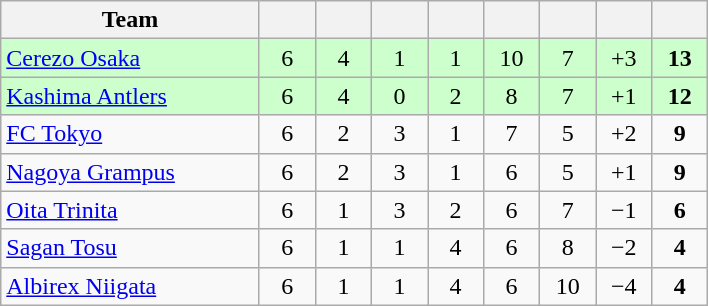<table class="wikitable" style="text-align:center;">
<tr>
<th width=165>Team</th>
<th width=30></th>
<th width=30></th>
<th width=30></th>
<th width=30></th>
<th width=30></th>
<th width=30></th>
<th width=30></th>
<th width=30></th>
</tr>
<tr bgcolor="#ccffcc">
<td align="left"><a href='#'>Cerezo Osaka</a></td>
<td>6</td>
<td>4</td>
<td>1</td>
<td>1</td>
<td>10</td>
<td>7</td>
<td>+3</td>
<td><strong>13</strong></td>
</tr>
<tr bgcolor="#ccffcc">
<td align="left"><a href='#'>Kashima Antlers</a></td>
<td>6</td>
<td>4</td>
<td>0</td>
<td>2</td>
<td>8</td>
<td>7</td>
<td>+1</td>
<td><strong>12</strong></td>
</tr>
<tr>
<td align="left"><a href='#'>FC Tokyo</a></td>
<td>6</td>
<td>2</td>
<td>3</td>
<td>1</td>
<td>7</td>
<td>5</td>
<td>+2</td>
<td><strong>9</strong></td>
</tr>
<tr>
<td align="left"><a href='#'>Nagoya Grampus</a></td>
<td>6</td>
<td>2</td>
<td>3</td>
<td>1</td>
<td>6</td>
<td>5</td>
<td>+1</td>
<td><strong>9</strong></td>
</tr>
<tr>
<td align="left"><a href='#'>Oita Trinita</a></td>
<td>6</td>
<td>1</td>
<td>3</td>
<td>2</td>
<td>6</td>
<td>7</td>
<td>−1</td>
<td><strong>6</strong></td>
</tr>
<tr>
<td align="left"><a href='#'>Sagan Tosu</a></td>
<td>6</td>
<td>1</td>
<td>1</td>
<td>4</td>
<td>6</td>
<td>8</td>
<td>−2</td>
<td><strong>4</strong></td>
</tr>
<tr>
<td align="left"><a href='#'>Albirex Niigata</a></td>
<td>6</td>
<td>1</td>
<td>1</td>
<td>4</td>
<td>6</td>
<td>10</td>
<td>−4</td>
<td><strong>4</strong></td>
</tr>
</table>
